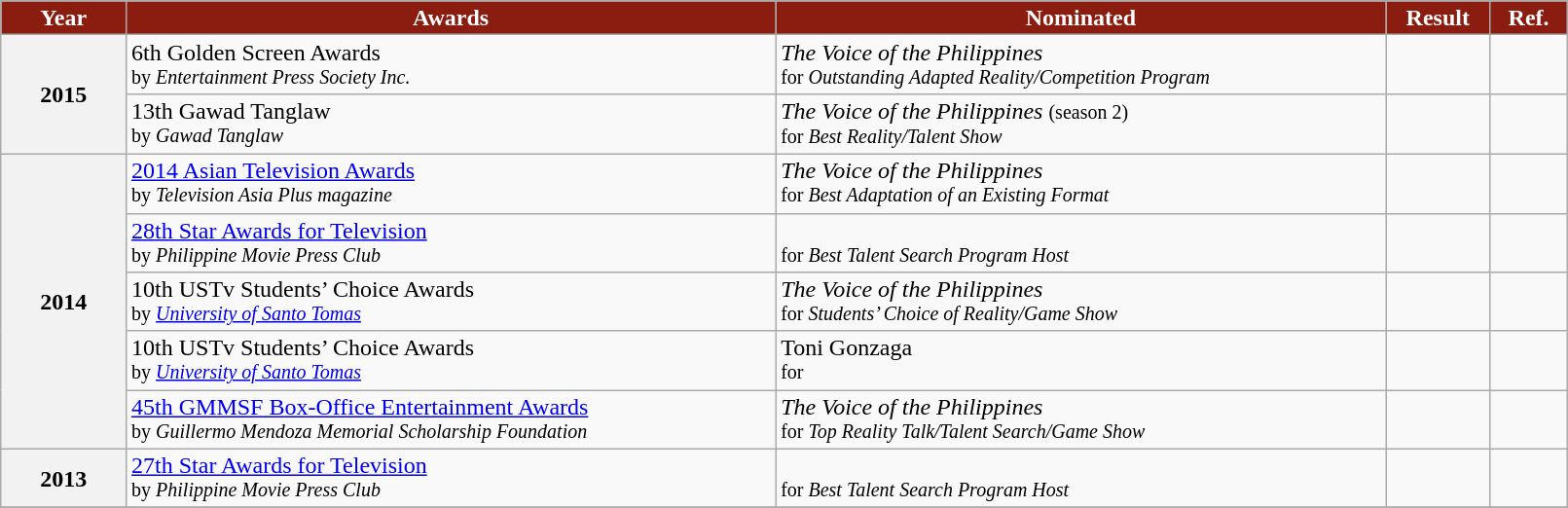<table class="wikitable" style="text-align:left; background:#f9f9f9; font-size:100%; line-height:16px;" width="85%">
<tr>
<th style="background:#8b1c10; color:white;" width="08%">Year</th>
<th style="background:#8b1c10; color:white;">Awards</th>
<th style="background:#8b1c10; color:white;">Nominated</th>
<th style="background:#8b1c10; color:white;">Result</th>
<th style="background:#8b1c10; color:white;" width="05%">Ref.</th>
</tr>
<tr>
<th rowspan="2">2015</th>
<td>6th Golden Screen Awards<br><small>by <em>Entertainment Press Society Inc.</em></small></td>
<td><em>The Voice of the Philippines</em><br><small>for <em>Outstanding Adapted Reality/Competition Program</em></small></td>
<td></td>
<td style="text-align:center;"></td>
</tr>
<tr>
<td>13th Gawad Tanglaw<br><small>by <em>Gawad Tanglaw</em></small></td>
<td><em>The Voice of the Philippines</em> <small>(season 2)</small><br><small>for <em>Best Reality/Talent Show</em></small></td>
<td></td>
<td style="text-align:center;"></td>
</tr>
<tr>
<th rowspan="5">2014</th>
<td><a href='#'>2014 Asian Television Awards</a><br><small>by <em>Television Asia Plus magazine</em></small></td>
<td><em>The Voice of the Philippines</em><br><small>for <em>Best Adaptation of an Existing Format</em></small></td>
<td></td>
<td style="text-align:center;"></td>
</tr>
<tr>
<td><a href='#'>28th Star Awards for Television</a><br><small>by <em>Philippine Movie Press Club</em></small></td>
<td><br><small>for <em>Best Talent Search Program Host</em></small></td>
<td></td>
<td style="text-align:center;"></td>
</tr>
<tr>
<td>10th USTv Students’ Choice Awards<br><small>by <em><a href='#'>University of Santo Tomas</a></em></small></td>
<td><em>The Voice of the Philippines</em><br><small>for <em>Students’ Choice of Reality/Game Show</em></small></td>
<td></td>
<td style="text-align:center;"></td>
</tr>
<tr>
<td>10th USTv Students’ Choice Awards<br><small>by <em><a href='#'>University of Santo Tomas</a></em></small></td>
<td>Toni Gonzaga<br><small>for <em></em></small></td>
<td></td>
<td style="text-align:center;"></td>
</tr>
<tr>
<td><a href='#'>45th GMMSF Box-Office Entertainment Awards</a><br><small>by <em>Guillermo Mendoza Memorial Scholarship Foundation</em></small></td>
<td><em>The Voice of the Philippines</em><br><small>for <em>Top Reality Talk/Talent Search/Game Show</em></small></td>
<td></td>
<td style="text-align:center;"></td>
</tr>
<tr>
<th>2013</th>
<td><a href='#'>27th Star Awards for Television</a><br><small>by <em>Philippine Movie Press Club</em></small></td>
<td><br><small>for <em>Best Talent Search Program Host</em></small></td>
<td></td>
<td style="text-align:center;"></td>
</tr>
<tr>
</tr>
</table>
